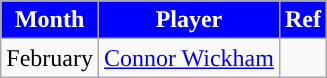<table class="wikitable" style="text-align:center">
<tr>
<th style="background:blue; color:white; width=0%">Month</th>
<th style="background:blue; color:white; width=0%">Player</th>
<th style="background:blue; color:white; width=0%">Ref</th>
</tr>
<tr>
<td>February</td>
<td> <a href='#'>Connor Wickham</a></td>
<td></td>
</tr>
</table>
